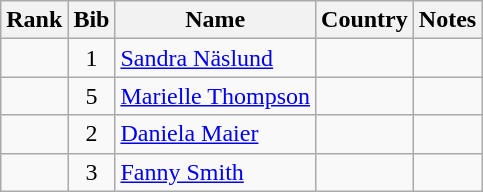<table class="wikitable" style="text-align:center;">
<tr>
<th>Rank</th>
<th>Bib</th>
<th>Name</th>
<th>Country</th>
<th>Notes</th>
</tr>
<tr>
<td></td>
<td>1</td>
<td align=left><a href='#'>Sandra Näslund</a></td>
<td align=left></td>
<td></td>
</tr>
<tr>
<td></td>
<td>5</td>
<td align=left><a href='#'>Marielle Thompson</a></td>
<td align=left></td>
<td></td>
</tr>
<tr>
<td></td>
<td>2</td>
<td align=left><a href='#'>Daniela Maier</a></td>
<td align=left></td>
<td></td>
</tr>
<tr>
<td></td>
<td>3</td>
<td align=left><a href='#'>Fanny Smith</a></td>
<td align=left></td>
<td></td>
</tr>
</table>
